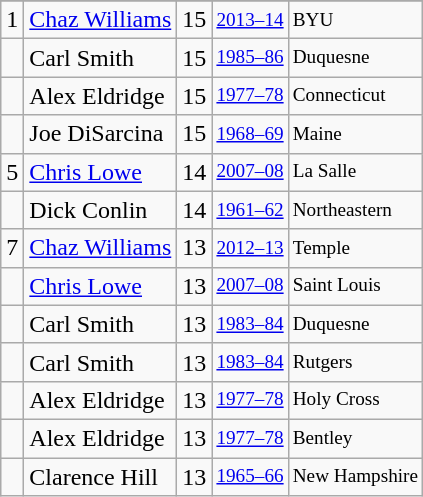<table class="wikitable">
<tr>
</tr>
<tr>
<td>1</td>
<td><a href='#'>Chaz Williams</a></td>
<td>15</td>
<td style="font-size:80%;"><a href='#'>2013–14</a></td>
<td style="font-size:80%;">BYU</td>
</tr>
<tr>
<td></td>
<td>Carl Smith</td>
<td>15</td>
<td style="font-size:80%;"><a href='#'>1985–86</a></td>
<td style="font-size:80%;">Duquesne</td>
</tr>
<tr>
<td></td>
<td>Alex Eldridge</td>
<td>15</td>
<td style="font-size:80%;"><a href='#'>1977–78</a></td>
<td style="font-size:80%;">Connecticut</td>
</tr>
<tr>
<td></td>
<td>Joe DiSarcina</td>
<td>15</td>
<td style="font-size:80%;"><a href='#'>1968–69</a></td>
<td style="font-size:80%;">Maine</td>
</tr>
<tr>
<td>5</td>
<td><a href='#'>Chris Lowe</a></td>
<td>14</td>
<td style="font-size:80%;"><a href='#'>2007–08</a></td>
<td style="font-size:80%;">La Salle</td>
</tr>
<tr>
<td></td>
<td>Dick Conlin</td>
<td>14</td>
<td style="font-size:80%;"><a href='#'>1961–62</a></td>
<td style="font-size:80%;">Northeastern</td>
</tr>
<tr>
<td>7</td>
<td><a href='#'>Chaz Williams</a></td>
<td>13</td>
<td style="font-size:80%;"><a href='#'>2012–13</a></td>
<td style="font-size:80%;">Temple</td>
</tr>
<tr>
<td></td>
<td><a href='#'>Chris Lowe</a></td>
<td>13</td>
<td style="font-size:80%;"><a href='#'>2007–08</a></td>
<td style="font-size:80%;">Saint Louis</td>
</tr>
<tr>
<td></td>
<td>Carl Smith</td>
<td>13</td>
<td style="font-size:80%;"><a href='#'>1983–84</a></td>
<td style="font-size:80%;">Duquesne</td>
</tr>
<tr>
<td></td>
<td>Carl Smith</td>
<td>13</td>
<td style="font-size:80%;"><a href='#'>1983–84</a></td>
<td style="font-size:80%;">Rutgers</td>
</tr>
<tr>
<td></td>
<td>Alex Eldridge</td>
<td>13</td>
<td style="font-size:80%;"><a href='#'>1977–78</a></td>
<td style="font-size:80%;">Holy Cross</td>
</tr>
<tr>
<td></td>
<td>Alex Eldridge</td>
<td>13</td>
<td style="font-size:80%;"><a href='#'>1977–78</a></td>
<td style="font-size:80%;">Bentley</td>
</tr>
<tr>
<td></td>
<td>Clarence Hill</td>
<td>13</td>
<td style="font-size:80%;"><a href='#'>1965–66</a></td>
<td style="font-size:80%;">New Hampshire</td>
</tr>
</table>
